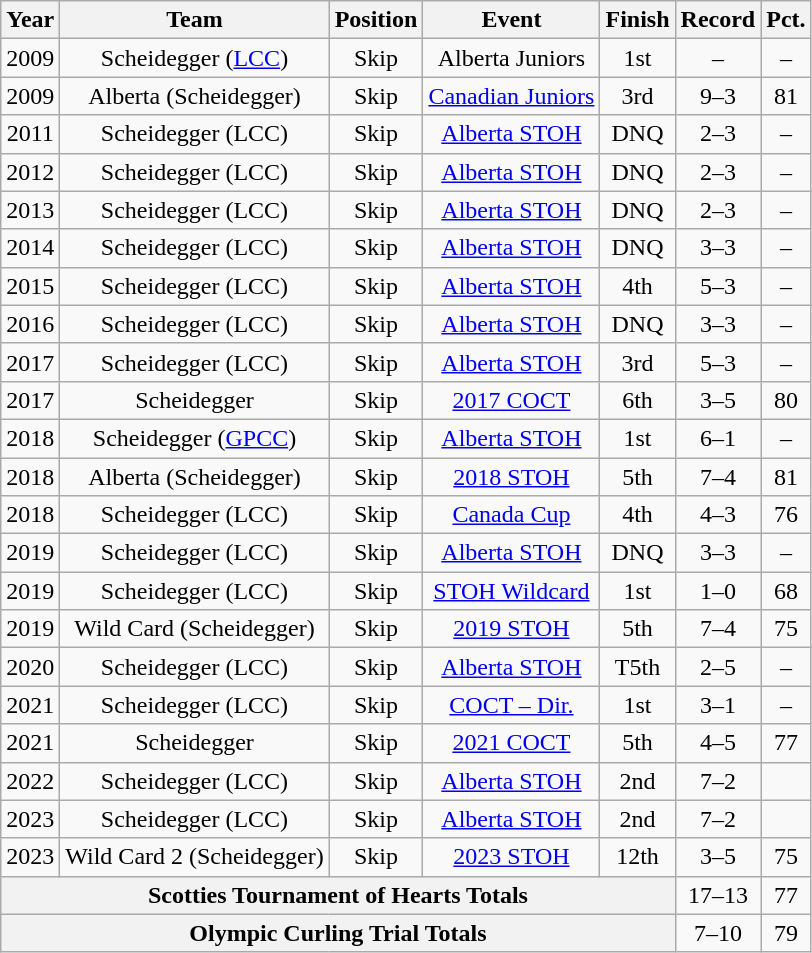<table class="wikitable" style="text-align: center;">
<tr>
<th scope="col">Year</th>
<th scope="col">Team</th>
<th scope="col">Position</th>
<th scope="col">Event</th>
<th scope="col">Finish</th>
<th scope="col">Record</th>
<th scope="col">Pct.</th>
</tr>
<tr>
<td>2009</td>
<td>Scheidegger (<a href='#'>LCC</a>)</td>
<td>Skip</td>
<td>Alberta Juniors</td>
<td>1st</td>
<td>–</td>
<td>–</td>
</tr>
<tr>
<td>2009</td>
<td>Alberta (Scheidegger)</td>
<td>Skip</td>
<td><a href='#'>Canadian Juniors</a></td>
<td>3rd</td>
<td>9–3</td>
<td>81</td>
</tr>
<tr>
<td>2011</td>
<td>Scheidegger (LCC)</td>
<td>Skip</td>
<td><a href='#'>Alberta STOH</a></td>
<td>DNQ</td>
<td>2–3</td>
<td>–</td>
</tr>
<tr>
<td>2012</td>
<td>Scheidegger (LCC)</td>
<td>Skip</td>
<td><a href='#'>Alberta STOH</a></td>
<td>DNQ</td>
<td>2–3</td>
<td>–</td>
</tr>
<tr>
<td>2013</td>
<td>Scheidegger (LCC)</td>
<td>Skip</td>
<td><a href='#'>Alberta STOH</a></td>
<td>DNQ</td>
<td>2–3</td>
<td>–</td>
</tr>
<tr>
<td>2014</td>
<td>Scheidegger (LCC)</td>
<td>Skip</td>
<td><a href='#'>Alberta STOH</a></td>
<td>DNQ</td>
<td>3–3</td>
<td>–</td>
</tr>
<tr>
<td>2015</td>
<td>Scheidegger (LCC)</td>
<td>Skip</td>
<td><a href='#'>Alberta STOH</a></td>
<td>4th</td>
<td>5–3</td>
<td>–</td>
</tr>
<tr>
<td>2016</td>
<td>Scheidegger (LCC)</td>
<td>Skip</td>
<td><a href='#'>Alberta STOH</a></td>
<td>DNQ</td>
<td>3–3</td>
<td>–</td>
</tr>
<tr>
<td>2017</td>
<td>Scheidegger (LCC)</td>
<td>Skip</td>
<td><a href='#'>Alberta STOH</a></td>
<td>3rd</td>
<td>5–3</td>
<td>–</td>
</tr>
<tr>
<td>2017</td>
<td>Scheidegger</td>
<td>Skip</td>
<td><a href='#'>2017 COCT</a></td>
<td>6th</td>
<td>3–5</td>
<td>80</td>
</tr>
<tr>
<td>2018</td>
<td>Scheidegger (<a href='#'>GPCC</a>)</td>
<td>Skip</td>
<td><a href='#'>Alberta STOH</a></td>
<td>1st</td>
<td>6–1</td>
<td>–</td>
</tr>
<tr>
<td>2018</td>
<td>Alberta (Scheidegger)</td>
<td>Skip</td>
<td><a href='#'>2018 STOH</a></td>
<td>5th</td>
<td>7–4</td>
<td>81</td>
</tr>
<tr>
<td>2018</td>
<td>Scheidegger (LCC)</td>
<td>Skip</td>
<td><a href='#'>Canada Cup</a></td>
<td>4th</td>
<td>4–3</td>
<td>76</td>
</tr>
<tr>
<td>2019</td>
<td>Scheidegger (LCC)</td>
<td>Skip</td>
<td><a href='#'>Alberta STOH</a></td>
<td>DNQ</td>
<td>3–3</td>
<td>–</td>
</tr>
<tr>
<td>2019</td>
<td>Scheidegger (LCC)</td>
<td>Skip</td>
<td><a href='#'>STOH Wildcard</a></td>
<td>1st</td>
<td>1–0</td>
<td>68</td>
</tr>
<tr>
<td>2019</td>
<td>Wild Card (Scheidegger)</td>
<td>Skip</td>
<td><a href='#'>2019 STOH</a></td>
<td>5th</td>
<td>7–4</td>
<td>75</td>
</tr>
<tr>
<td>2020</td>
<td>Scheidegger (LCC)</td>
<td>Skip</td>
<td><a href='#'>Alberta STOH</a></td>
<td>T5th</td>
<td>2–5</td>
<td>–</td>
</tr>
<tr>
<td>2021</td>
<td>Scheidegger (LCC)</td>
<td>Skip</td>
<td><a href='#'>COCT – Dir.</a></td>
<td>1st</td>
<td>3–1</td>
<td>–</td>
</tr>
<tr>
<td>2021</td>
<td>Scheidegger</td>
<td>Skip</td>
<td><a href='#'>2021 COCT</a></td>
<td>5th</td>
<td>4–5</td>
<td>77</td>
</tr>
<tr>
<td>2022</td>
<td>Scheidegger (LCC)</td>
<td>Skip</td>
<td><a href='#'>Alberta STOH</a></td>
<td>2nd</td>
<td>7–2</td>
<td></td>
</tr>
<tr>
<td>2023</td>
<td>Scheidegger (LCC)</td>
<td>Skip</td>
<td><a href='#'>Alberta STOH</a></td>
<td>2nd</td>
<td>7–2</td>
<td></td>
</tr>
<tr>
<td>2023</td>
<td>Wild Card 2 (Scheidegger)</td>
<td>Skip</td>
<td><a href='#'>2023 STOH</a></td>
<td>12th</td>
<td>3–5</td>
<td>75</td>
</tr>
<tr>
<th scope="row" colspan="5">Scotties Tournament of Hearts Totals</th>
<td>17–13</td>
<td>77</td>
</tr>
<tr>
<th scope="row" colspan="5">Olympic Curling Trial Totals</th>
<td>7–10</td>
<td>79</td>
</tr>
</table>
